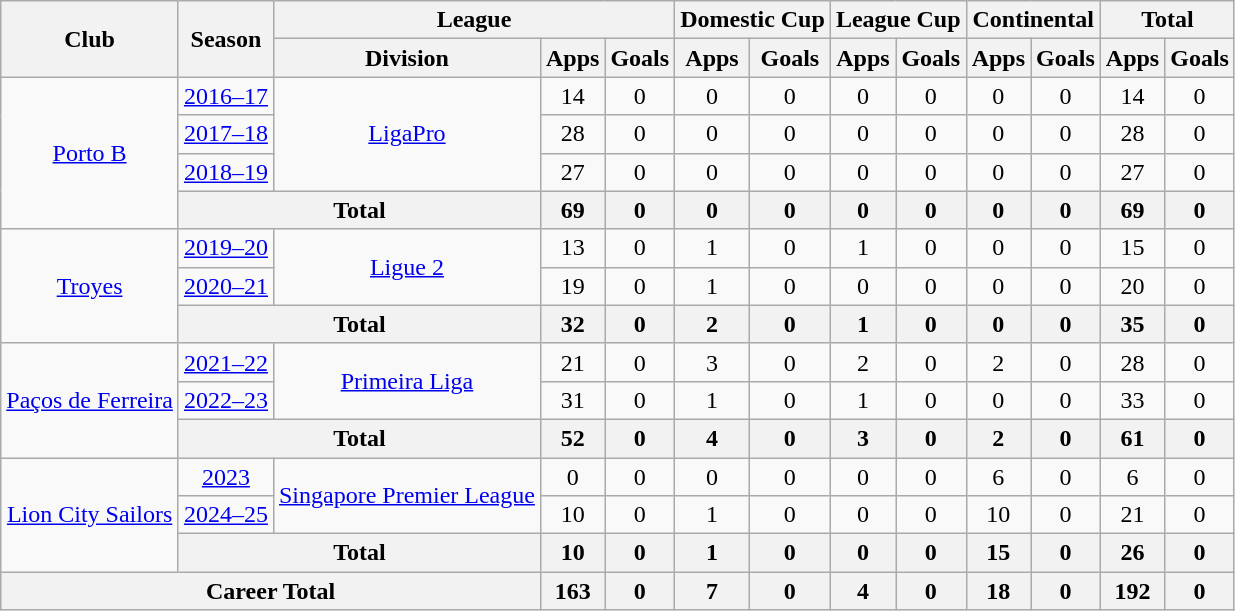<table class="wikitable" style="text-align: center">
<tr>
<th rowspan="2">Club</th>
<th rowspan="2">Season</th>
<th colspan="3">League</th>
<th colspan="2">Domestic Cup</th>
<th colspan="2">League Cup</th>
<th colspan="2">Continental</th>
<th colspan="2">Total</th>
</tr>
<tr>
<th>Division</th>
<th>Apps</th>
<th>Goals</th>
<th>Apps</th>
<th>Goals</th>
<th>Apps</th>
<th>Goals</th>
<th>Apps</th>
<th>Goals</th>
<th>Apps</th>
<th>Goals</th>
</tr>
<tr>
<td rowspan="4"><a href='#'>Porto B</a></td>
<td><a href='#'>2016–17</a></td>
<td rowspan="3"><a href='#'>LigaPro</a></td>
<td>14</td>
<td>0</td>
<td>0</td>
<td>0</td>
<td>0</td>
<td>0</td>
<td>0</td>
<td>0</td>
<td>14</td>
<td>0</td>
</tr>
<tr>
<td><a href='#'>2017–18</a></td>
<td>28</td>
<td>0</td>
<td>0</td>
<td>0</td>
<td>0</td>
<td>0</td>
<td>0</td>
<td>0</td>
<td>28</td>
<td>0</td>
</tr>
<tr>
<td><a href='#'>2018–19</a></td>
<td>27</td>
<td>0</td>
<td>0</td>
<td>0</td>
<td>0</td>
<td>0</td>
<td>0</td>
<td>0</td>
<td>27</td>
<td>0</td>
</tr>
<tr>
<th colspan="2">Total</th>
<th>69</th>
<th>0</th>
<th>0</th>
<th>0</th>
<th>0</th>
<th>0</th>
<th>0</th>
<th>0</th>
<th>69</th>
<th>0</th>
</tr>
<tr>
<td rowspan="3"><a href='#'>Troyes</a></td>
<td><a href='#'>2019–20</a></td>
<td rowspan="2"><a href='#'>Ligue 2</a></td>
<td>13</td>
<td>0</td>
<td>1</td>
<td>0</td>
<td>1</td>
<td>0</td>
<td>0</td>
<td>0</td>
<td>15</td>
<td>0</td>
</tr>
<tr>
<td><a href='#'>2020–21</a></td>
<td>19</td>
<td>0</td>
<td>1</td>
<td>0</td>
<td>0</td>
<td>0</td>
<td>0</td>
<td>0</td>
<td>20</td>
<td>0</td>
</tr>
<tr>
<th colspan="2">Total</th>
<th>32</th>
<th>0</th>
<th>2</th>
<th>0</th>
<th>1</th>
<th>0</th>
<th>0</th>
<th>0</th>
<th>35</th>
<th>0</th>
</tr>
<tr>
<td rowspan="3"><a href='#'>Paços de Ferreira</a></td>
<td><a href='#'>2021–22</a></td>
<td rowspan="2"><a href='#'>Primeira Liga</a></td>
<td>21</td>
<td>0</td>
<td>3</td>
<td>0</td>
<td>2</td>
<td>0</td>
<td>2</td>
<td>0</td>
<td>28</td>
<td>0</td>
</tr>
<tr>
<td><a href='#'>2022–23</a></td>
<td>31</td>
<td>0</td>
<td>1</td>
<td>0</td>
<td>1</td>
<td>0</td>
<td>0</td>
<td>0</td>
<td>33</td>
<td>0</td>
</tr>
<tr>
<th colspan="2">Total</th>
<th>52</th>
<th>0</th>
<th>4</th>
<th>0</th>
<th>3</th>
<th>0</th>
<th>2</th>
<th>0</th>
<th>61</th>
<th>0</th>
</tr>
<tr>
<td rowspan="3"><a href='#'>Lion City Sailors</a></td>
<td><a href='#'>2023</a></td>
<td rowspan="2"><a href='#'>Singapore Premier League</a></td>
<td>0</td>
<td>0</td>
<td>0</td>
<td>0</td>
<td>0</td>
<td>0</td>
<td>6</td>
<td>0</td>
<td>6</td>
<td>0</td>
</tr>
<tr>
<td><a href='#'>2024–25</a></td>
<td>10</td>
<td>0</td>
<td>1</td>
<td>0</td>
<td>0</td>
<td>0</td>
<td>10 </td>
<td>0</td>
<td>21</td>
<td>0</td>
</tr>
<tr>
<th colspan="2">Total</th>
<th>10</th>
<th>0</th>
<th>1</th>
<th>0</th>
<th>0</th>
<th>0</th>
<th>15</th>
<th>0</th>
<th>26</th>
<th>0</th>
</tr>
<tr>
<th colspan="3">Career Total</th>
<th>163</th>
<th>0</th>
<th>7</th>
<th>0</th>
<th>4</th>
<th>0</th>
<th>18</th>
<th>0</th>
<th>192</th>
<th>0</th>
</tr>
</table>
